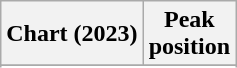<table class="wikitable sortable plainrowheaders" style="text-align:center">
<tr>
<th scope="col">Chart (2023)</th>
<th scope="col">Peak<br>position</th>
</tr>
<tr>
</tr>
<tr>
</tr>
<tr>
</tr>
</table>
